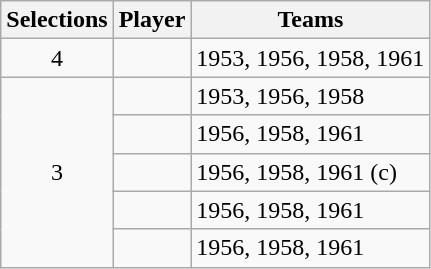<table class="wikitable sortable">
<tr>
<th>Selections</th>
<th>Player</th>
<th class="unsortable">Teams</th>
</tr>
<tr>
<td align="center">4</td>
<td></td>
<td>1953, 1956, 1958, 1961</td>
</tr>
<tr>
<td rowspan="5" align="center">3</td>
<td></td>
<td>1953, 1956, 1958</td>
</tr>
<tr>
<td></td>
<td>1956, 1958, 1961</td>
</tr>
<tr>
<td></td>
<td>1956, 1958, 1961 (c)</td>
</tr>
<tr>
<td></td>
<td>1956, 1958, 1961</td>
</tr>
<tr>
<td></td>
<td>1956, 1958, 1961</td>
</tr>
</table>
